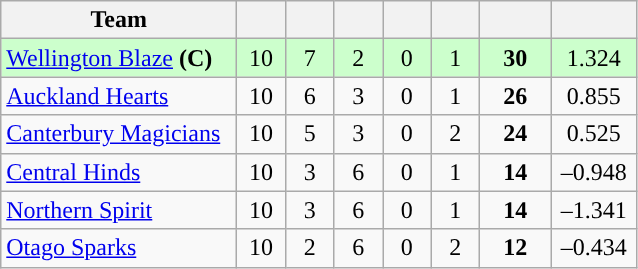<table class="wikitable" style="text-align:center">
<tr>
<th width="150">Team</th>
<th width="25"></th>
<th width="25"></th>
<th width="25"></th>
<th width="25"></th>
<th width="25"></th>
<th width="40"></th>
<th width="50"></th>
</tr>
<tr style="background:#cfc">
<td style="text-align:left"><a href='#'>Wellington Blaze</a> <strong>(C)</strong></td>
<td>10</td>
<td>7</td>
<td>2</td>
<td>0</td>
<td>1</td>
<td><strong>30</strong></td>
<td>1.324</td>
</tr>
<tr>
<td style="text-align:left"><a href='#'>Auckland Hearts</a></td>
<td>10</td>
<td>6</td>
<td>3</td>
<td>0</td>
<td>1</td>
<td><strong>26</strong></td>
<td>0.855</td>
</tr>
<tr>
<td style="text-align:left"><a href='#'>Canterbury Magicians</a></td>
<td>10</td>
<td>5</td>
<td>3</td>
<td>0</td>
<td>2</td>
<td><strong>24</strong></td>
<td>0.525</td>
</tr>
<tr>
<td style="text-align:left"><a href='#'>Central Hinds</a></td>
<td>10</td>
<td>3</td>
<td>6</td>
<td>0</td>
<td>1</td>
<td><strong>14</strong></td>
<td>–0.948</td>
</tr>
<tr>
<td style="text-align:left"><a href='#'>Northern Spirit</a></td>
<td>10</td>
<td>3</td>
<td>6</td>
<td>0</td>
<td>1</td>
<td><strong>14</strong></td>
<td>–1.341</td>
</tr>
<tr>
<td style="text-align:left"><a href='#'>Otago Sparks</a></td>
<td>10</td>
<td>2</td>
<td>6</td>
<td>0</td>
<td>2</td>
<td><strong>12</strong></td>
<td>–0.434</td>
</tr>
</table>
